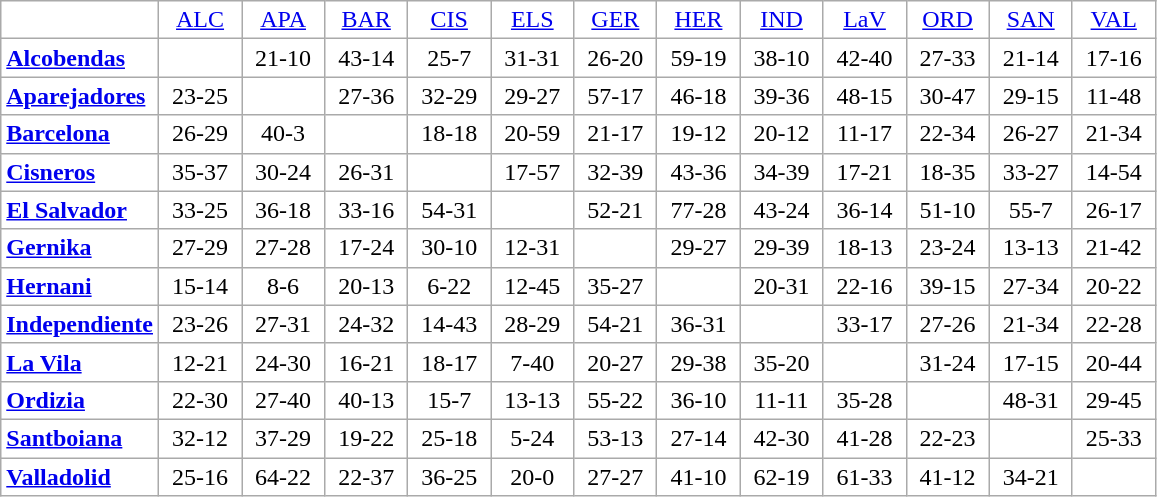<table class="wikitable"| cellpadding="0" cellspacing="0" border="0" style="font-size:100%; border:gray solid 0px; border-collapse: collapse; height:80px;  background-color:#ffffff; text-align:center;">
<tr>
<td></td>
<td style=min-width:3em; font-size:70%;"><a href='#'>ALC</a></td>
<td style=min-width:3em; font-size:70%;"><a href='#'>APA</a></td>
<td style=min-width:3em; font-size:70%;"><a href='#'>BAR</a></td>
<td style=min-width:3em; font-size:70%;"><a href='#'>CIS</a></td>
<td style=min-width:3em; font-size:70%;"><a href='#'>ELS</a></td>
<td style=min-width:3em; font-size:70%;"><a href='#'>GER</a></td>
<td style=min-width:3em; font-size:70%;"><a href='#'>HER</a></td>
<td style=min-width:3em; font-size:70%;"><a href='#'>IND</a></td>
<td style=min-width:3em; font-size:70%;"><a href='#'>LaV</a></td>
<td style=min-width:3em; font-size:70%;"><a href='#'>ORD</a></td>
<td style=min-width:3em; font-size:70%;"><a href='#'>SAN</a></td>
<td style=min-width:3em; font-size:70%;"><a href='#'>VAL</a></td>
</tr>
<tr>
<td scope="row" style="text-align:left;"><a href='#'><strong>Alcobendas</strong></a></td>
<td></td>
<td>21-10</td>
<td>43-14</td>
<td>25-7</td>
<td>31-31</td>
<td>26-20</td>
<td>59-19</td>
<td>38-10</td>
<td>42-40</td>
<td>27-33</td>
<td>21-14</td>
<td>17-16</td>
</tr>
<tr>
<td scope="row" style="text-align:left;"><a href='#'><strong>Aparejadores</strong></a></td>
<td>23-25</td>
<td></td>
<td>27-36</td>
<td>32-29</td>
<td>29-27</td>
<td>57-17</td>
<td>46-18</td>
<td>39-36</td>
<td>48-15</td>
<td>30-47</td>
<td>29-15</td>
<td>11-48</td>
</tr>
<tr>
<td scope="row" style="text-align:left;"><a href='#'><strong>Barcelona</strong></a></td>
<td>26-29</td>
<td>40-3</td>
<td></td>
<td>18-18</td>
<td>20-59</td>
<td>21-17</td>
<td>19-12</td>
<td>20-12</td>
<td>11-17</td>
<td>22-34</td>
<td>26-27</td>
<td>21-34</td>
</tr>
<tr>
<td scope="row" style="text-align:left;"><a href='#'><strong>Cisneros</strong></a></td>
<td>35-37</td>
<td>30-24</td>
<td>26-31</td>
<td></td>
<td>17-57</td>
<td>32-39</td>
<td>43-36</td>
<td>34-39</td>
<td>17-21</td>
<td>18-35</td>
<td>33-27</td>
<td>14-54</td>
</tr>
<tr>
<td scope="row" style="text-align:left;"><a href='#'><strong>El Salvador</strong></a></td>
<td>33-25</td>
<td>36-18</td>
<td>33-16</td>
<td>54-31</td>
<td></td>
<td>52-21</td>
<td>77-28</td>
<td>43-24</td>
<td>36-14</td>
<td>51-10</td>
<td>55-7</td>
<td>26-17</td>
</tr>
<tr>
<td scope="row" style="text-align:left;"><a href='#'><strong>Gernika</strong></a></td>
<td>27-29</td>
<td>27-28</td>
<td>17-24</td>
<td>30-10</td>
<td>12-31</td>
<td></td>
<td>29-27</td>
<td>29-39</td>
<td>18-13</td>
<td>23-24</td>
<td>13-13</td>
<td>21-42</td>
</tr>
<tr>
<td scope="row" style="text-align:left;"><a href='#'><strong>Hernani</strong></a></td>
<td>15-14</td>
<td>8-6</td>
<td>20-13</td>
<td>6-22</td>
<td>12-45</td>
<td>35-27</td>
<td></td>
<td>20-31</td>
<td>22-16</td>
<td>39-15</td>
<td>27-34</td>
<td>20-22</td>
</tr>
<tr>
<td scope="row" style="text-align:left;"><strong><a href='#'>Independiente</a></strong></td>
<td>23-26</td>
<td>27-31</td>
<td>24-32</td>
<td>14-43</td>
<td>28-29</td>
<td>54-21</td>
<td>36-31</td>
<td></td>
<td>33-17</td>
<td>27-26</td>
<td>21-34</td>
<td>22-28</td>
</tr>
<tr>
<td scope="row" style="text-align:left;"><a href='#'><strong>La Vila</strong></a></td>
<td>12-21</td>
<td>24-30</td>
<td>16-21</td>
<td>18-17</td>
<td>7-40</td>
<td>20-27</td>
<td>29-38</td>
<td>35-20</td>
<td></td>
<td>31-24</td>
<td>17-15</td>
<td>20-44</td>
</tr>
<tr>
<td scope="row" style="text-align:left;"><a href='#'><strong>Ordizia</strong></a></td>
<td>22-30</td>
<td>27-40</td>
<td>40-13</td>
<td>15-7</td>
<td>13-13</td>
<td>55-22</td>
<td>36-10</td>
<td>11-11</td>
<td>35-28</td>
<td></td>
<td>48-31</td>
<td>29-45</td>
</tr>
<tr>
<td scope="row" style="text-align:left;"><a href='#'><strong>Santboiana</strong></a></td>
<td>32-12</td>
<td>37-29</td>
<td>19-22</td>
<td>25-18</td>
<td>5-24</td>
<td>53-13</td>
<td>27-14</td>
<td>42-30</td>
<td>41-28</td>
<td>22-23</td>
<td></td>
<td>25-33</td>
</tr>
<tr>
<td scope="row" style="text-align:left;"><a href='#'><strong>Valladolid</strong></a></td>
<td>25-16</td>
<td>64-22</td>
<td>22-37</td>
<td>36-25</td>
<td>20-0</td>
<td>27-27</td>
<td>41-10</td>
<td>62-19</td>
<td>61-33</td>
<td>41-12</td>
<td>34-21</td>
<td></td>
</tr>
</table>
